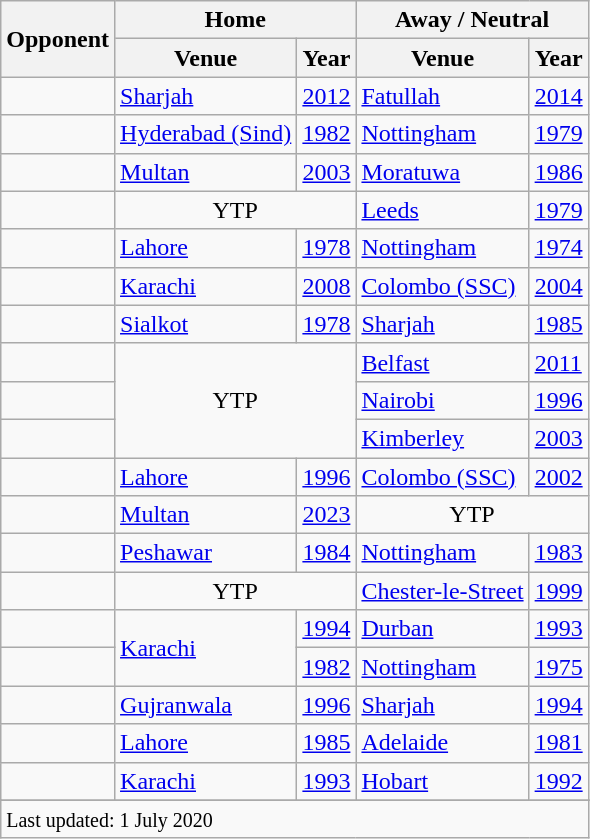<table class="wikitable plainrowheaders sortable">
<tr>
<th rowspan="2">Opponent</th>
<th colspan="2">Home</th>
<th colspan="2">Away / Neutral</th>
</tr>
<tr>
<th>Venue</th>
<th style="text-align:center">Year</th>
<th style="text-align:center">Venue</th>
<th style="text-align:center">Year</th>
</tr>
<tr>
<td></td>
<td><a href='#'>Sharjah</a></td>
<td><a href='#'>2012</a></td>
<td><a href='#'>Fatullah</a></td>
<td><a href='#'>2014</a></td>
</tr>
<tr>
<td></td>
<td><a href='#'>Hyderabad (Sind)</a></td>
<td><a href='#'>1982</a></td>
<td><a href='#'>Nottingham</a></td>
<td><a href='#'>1979</a> </td>
</tr>
<tr>
<td></td>
<td><a href='#'>Multan</a></td>
<td><a href='#'>2003</a></td>
<td><a href='#'>Moratuwa</a></td>
<td><a href='#'>1986</a></td>
</tr>
<tr>
<td></td>
<td colspan=2 align=center>YTP</td>
<td><a href='#'>Leeds</a></td>
<td><a href='#'>1979</a> </td>
</tr>
<tr>
<td></td>
<td><a href='#'>Lahore</a></td>
<td><a href='#'>1978</a></td>
<td><a href='#'>Nottingham</a></td>
<td><a href='#'>1974</a></td>
</tr>
<tr>
<td></td>
<td><a href='#'>Karachi</a></td>
<td><a href='#'>2008</a></td>
<td><a href='#'>Colombo (SSC)</a></td>
<td><a href='#'>2004</a></td>
</tr>
<tr>
<td></td>
<td><a href='#'>Sialkot</a></td>
<td><a href='#'>1978</a></td>
<td><a href='#'>Sharjah</a></td>
<td><a href='#'>1985</a></td>
</tr>
<tr>
<td></td>
<td rowspan=3 colspan=2 align=center>YTP</td>
<td><a href='#'>Belfast</a></td>
<td><a href='#'>2011</a></td>
</tr>
<tr>
<td></td>
<td><a href='#'>Nairobi</a></td>
<td><a href='#'>1996</a></td>
</tr>
<tr>
<td></td>
<td><a href='#'>Kimberley</a></td>
<td><a href='#'>2003</a> </td>
</tr>
<tr>
<td></td>
<td><a href='#'>Lahore</a></td>
<td><a href='#'>1996</a> </td>
<td><a href='#'>Colombo (SSC)</a></td>
<td><a href='#'>2002</a></td>
</tr>
<tr>
<td></td>
<td><a href='#'>Multan</a></td>
<td><a href='#'>2023</a></td>
<td colspan=2 align=center>YTP</td>
</tr>
<tr>
<td></td>
<td><a href='#'>Peshawar</a></td>
<td><a href='#'>1984</a></td>
<td><a href='#'>Nottingham</a></td>
<td><a href='#'>1983</a> </td>
</tr>
<tr>
<td></td>
<td colspan=2 align=center>YTP</td>
<td><a href='#'>Chester-le-Street</a></td>
<td><a href='#'>1999</a> </td>
</tr>
<tr>
<td></td>
<td rowspan=2><a href='#'>Karachi</a></td>
<td><a href='#'>1994</a></td>
<td><a href='#'>Durban</a></td>
<td><a href='#'>1993</a></td>
</tr>
<tr>
<td></td>
<td><a href='#'>1982</a></td>
<td><a href='#'>Nottingham</a></td>
<td><a href='#'>1975</a> </td>
</tr>
<tr>
<td></td>
<td><a href='#'>Gujranwala</a></td>
<td><a href='#'>1996</a> </td>
<td><a href='#'>Sharjah</a></td>
<td><a href='#'>1994</a></td>
</tr>
<tr>
<td></td>
<td><a href='#'>Lahore</a></td>
<td><a href='#'>1985</a></td>
<td><a href='#'>Adelaide</a></td>
<td><a href='#'>1981</a></td>
</tr>
<tr>
<td></td>
<td><a href='#'>Karachi</a></td>
<td><a href='#'>1993</a></td>
<td><a href='#'>Hobart</a></td>
<td><a href='#'>1992</a> </td>
</tr>
<tr>
</tr>
<tr class=sortbottom>
<td colspan=5><small>Last updated: 1 July 2020</small></td>
</tr>
</table>
